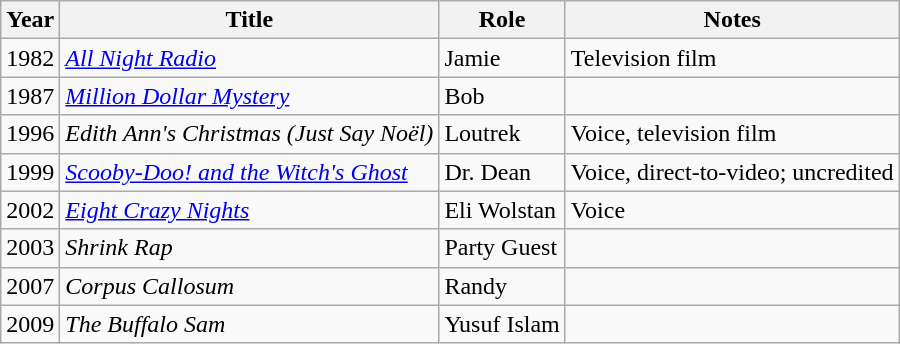<table class="wikitable sortable">
<tr>
<th>Year</th>
<th>Title</th>
<th>Role</th>
<th>Notes</th>
</tr>
<tr>
<td>1982</td>
<td><em><a href='#'>All Night Radio</a></em></td>
<td>Jamie</td>
<td>Television film</td>
</tr>
<tr>
<td>1987</td>
<td><em><a href='#'>Million Dollar Mystery</a></em></td>
<td>Bob</td>
<td></td>
</tr>
<tr>
<td>1996</td>
<td><em>Edith Ann's Christmas (Just Say Noël)</em></td>
<td>Loutrek</td>
<td>Voice, television film</td>
</tr>
<tr>
<td>1999</td>
<td><em><a href='#'>Scooby-Doo! and the Witch's Ghost</a></em></td>
<td>Dr. Dean</td>
<td>Voice, direct-to-video; uncredited</td>
</tr>
<tr>
<td>2002</td>
<td><em><a href='#'>Eight Crazy Nights</a></em></td>
<td>Eli Wolstan</td>
<td>Voice</td>
</tr>
<tr>
<td>2003</td>
<td><em>Shrink Rap</em></td>
<td>Party Guest</td>
<td></td>
</tr>
<tr>
<td>2007</td>
<td><em>Corpus Callosum</em></td>
<td>Randy</td>
<td></td>
</tr>
<tr>
<td>2009</td>
<td><em>The Buffalo Sam</em></td>
<td>Yusuf Islam</td>
<td></td>
</tr>
</table>
